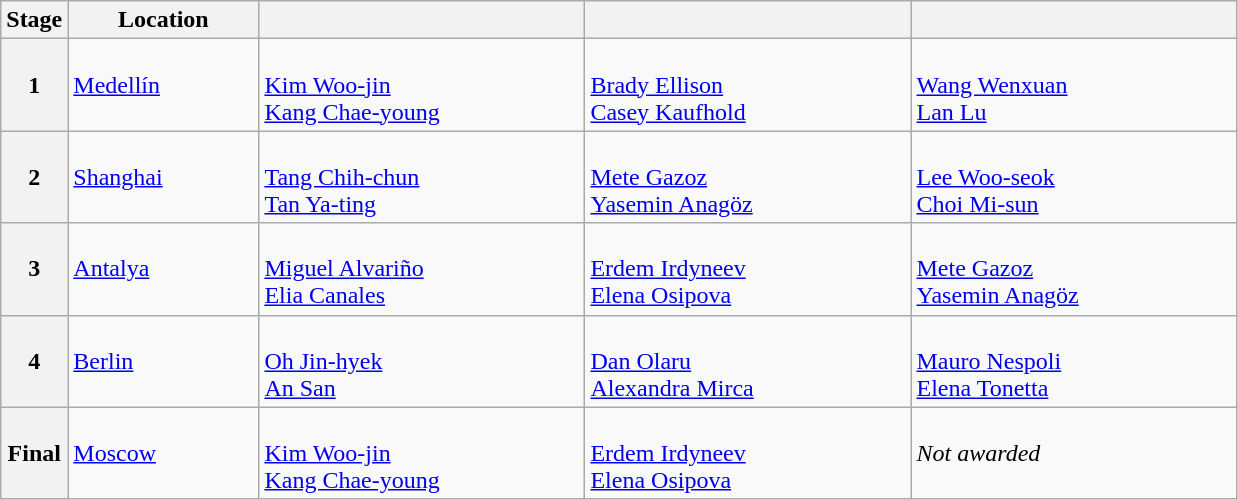<table class="wikitable">
<tr>
<th>Stage</th>
<th width=120>Location</th>
<th width=210></th>
<th width=210></th>
<th width=210></th>
</tr>
<tr>
<th>1</th>
<td> <a href='#'>Medellín</a></td>
<td> <br> <a href='#'>Kim Woo-jin</a> <br> <a href='#'>Kang Chae-young</a></td>
<td> <br> <a href='#'>Brady Ellison</a> <br> <a href='#'>Casey Kaufhold</a></td>
<td> <br> <a href='#'>Wang Wenxuan</a> <br> <a href='#'>Lan Lu</a></td>
</tr>
<tr>
<th>2</th>
<td> <a href='#'>Shanghai</a></td>
<td> <br> <a href='#'>Tang Chih-chun</a> <br> <a href='#'>Tan Ya-ting</a></td>
<td> <br> <a href='#'>Mete Gazoz</a> <br> <a href='#'>Yasemin Anagöz</a></td>
<td> <br> <a href='#'>Lee Woo-seok</a> <br> <a href='#'>Choi Mi-sun</a></td>
</tr>
<tr>
<th>3</th>
<td> <a href='#'>Antalya</a></td>
<td> <br> <a href='#'>Miguel Alvariño</a> <br> <a href='#'>Elia Canales</a></td>
<td> <br> <a href='#'>Erdem Irdyneev</a> <br> <a href='#'>Elena Osipova</a></td>
<td> <br> <a href='#'>Mete Gazoz</a> <br> <a href='#'>Yasemin Anagöz</a></td>
</tr>
<tr>
<th>4</th>
<td> <a href='#'>Berlin</a></td>
<td> <br> <a href='#'>Oh Jin-hyek</a> <br> <a href='#'>An San</a></td>
<td> <br> <a href='#'>Dan Olaru</a> <br> <a href='#'>Alexandra Mirca</a></td>
<td> <br> <a href='#'>Mauro Nespoli</a> <br> <a href='#'>Elena Tonetta</a></td>
</tr>
<tr>
<th>Final</th>
<td> <a href='#'>Moscow</a></td>
<td> <br> <a href='#'>Kim Woo-jin</a> <br> <a href='#'>Kang Chae-young</a></td>
<td> <br> <a href='#'>Erdem Irdyneev</a> <br> <a href='#'>Elena Osipova</a></td>
<td><em>Not awarded</em></td>
</tr>
</table>
